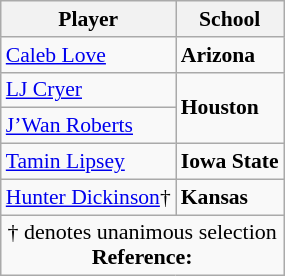<table class="wikitable" style="white-space:nowrap; font-size:90%;">
<tr>
<th>Player</th>
<th>School</th>
</tr>
<tr ,>
<td><a href='#'>Caleb Love</a></td>
<td><strong>Arizona</strong></td>
</tr>
<tr>
<td><a href='#'>LJ Cryer</a></td>
<td rowspan=2><strong>Houston</strong></td>
</tr>
<tr>
<td><a href='#'>J’Wan Roberts</a></td>
</tr>
<tr>
<td><a href='#'>Tamin Lipsey</a></td>
<td><strong>Iowa State</strong></td>
</tr>
<tr>
<td><a href='#'>Hunter Dickinson</a>†</td>
<td><strong>Kansas</strong></td>
</tr>
<tr>
<td colspan="4"  style="font-size:11pt; text-align:center;">† denotes unanimous selection<br><strong>Reference:</strong></td>
</tr>
</table>
